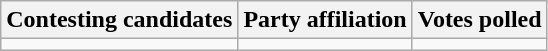<table class="wikitable sortable">
<tr>
<th>Contesting candidates</th>
<th>Party affiliation</th>
<th>Votes polled</th>
</tr>
<tr>
<td></td>
<td></td>
<td></td>
</tr>
</table>
